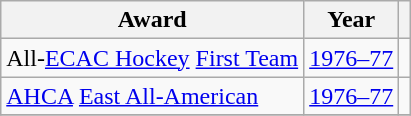<table class="wikitable">
<tr>
<th>Award</th>
<th>Year</th>
<th></th>
</tr>
<tr>
<td>All-<a href='#'>ECAC Hockey</a> <a href='#'>First Team</a></td>
<td><a href='#'>1976–77</a></td>
<td></td>
</tr>
<tr>
<td><a href='#'>AHCA</a> <a href='#'>East All-American</a></td>
<td><a href='#'>1976–77</a></td>
<td></td>
</tr>
<tr>
</tr>
</table>
